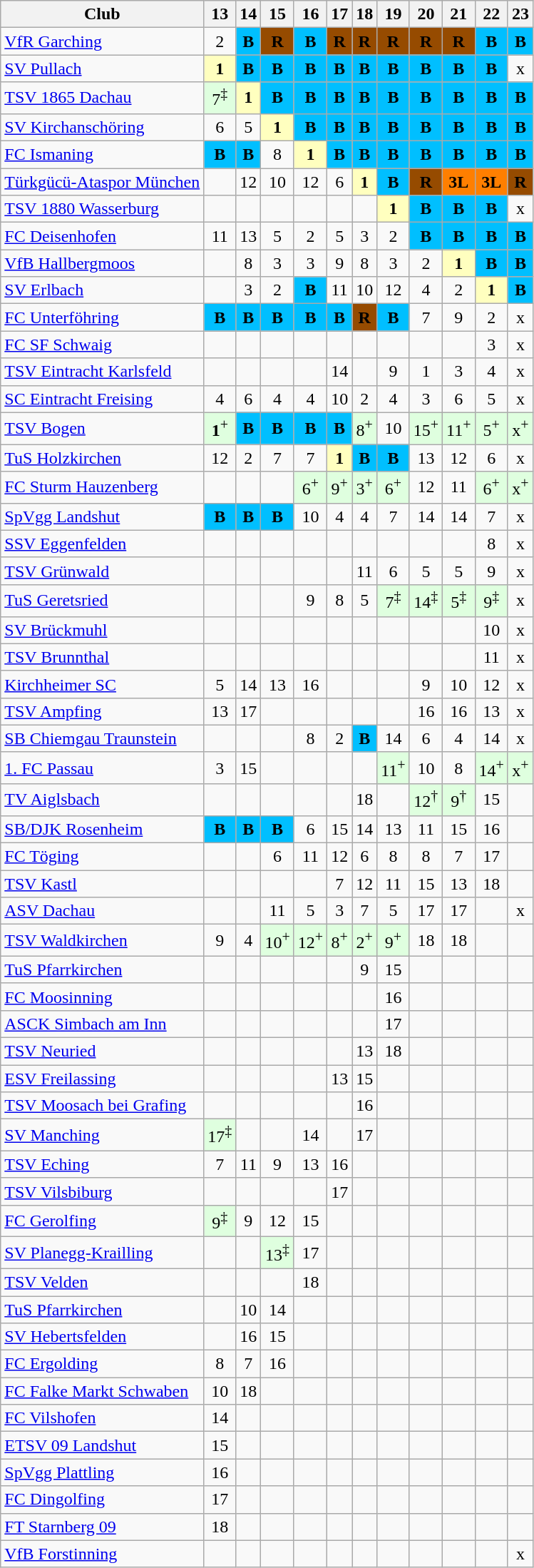<table class="wikitable sortable">
<tr>
<th>Club</th>
<th class="unsortable">13</th>
<th class="unsortable">14</th>
<th class="unsortable">15</th>
<th class="unsortable">16</th>
<th class="unsortable">17</th>
<th class="unsortable">18</th>
<th class="unsortable">19</th>
<th class="unsortable">20</th>
<th class="unsortable">21</th>
<th class="unsortable">22</th>
<th class="unsortable">23</th>
</tr>
<tr align="center">
<td align="left"><a href='#'>VfR Garching</a></td>
<td>2</td>
<td style="background:#00BFFF"><strong>B</strong></td>
<td style="background:#964B00"><strong>R</strong></td>
<td style="background:#00BFFF"><strong>B</strong></td>
<td style="background:#964B00"><strong>R</strong></td>
<td style="background:#964B00"><strong>R</strong></td>
<td style="background:#964B00"><strong>R</strong></td>
<td style="background:#964B00"><strong>R</strong></td>
<td style="background:#964B00"><strong>R</strong></td>
<td style="background:#00BFFF"><strong>B</strong></td>
<td style="background:#00BFFF"><strong>B</strong></td>
</tr>
<tr align="center">
<td align="left"><a href='#'>SV Pullach</a></td>
<td style="background:#ffffbf"><strong>1</strong></td>
<td style="background:#00BFFF"><strong>B</strong></td>
<td style="background:#00BFFF"><strong>B</strong></td>
<td style="background:#00BFFF"><strong>B</strong></td>
<td style="background:#00BFFF"><strong>B</strong></td>
<td style="background:#00BFFF"><strong>B</strong></td>
<td style="background:#00BFFF"><strong>B</strong></td>
<td style="background:#00BFFF"><strong>B</strong></td>
<td style="background:#00BFFF"><strong>B</strong></td>
<td style="background:#00BFFF"><strong>B</strong></td>
<td>x</td>
</tr>
<tr align="center">
<td align="left"><a href='#'>TSV 1865 Dachau</a></td>
<td style="background:#dfffdf">7<sup>‡</sup></td>
<td style="background:#ffffbf"><strong>1</strong></td>
<td style="background:#00BFFF"><strong>B</strong></td>
<td style="background:#00BFFF"><strong>B</strong></td>
<td style="background:#00BFFF"><strong>B</strong></td>
<td style="background:#00BFFF"><strong>B</strong></td>
<td style="background:#00BFFF"><strong>B</strong></td>
<td style="background:#00BFFF"><strong>B</strong></td>
<td style="background:#00BFFF"><strong>B</strong></td>
<td style="background:#00BFFF"><strong>B</strong></td>
<td style="background:#00BFFF"><strong>B</strong></td>
</tr>
<tr align="center">
<td align="left"><a href='#'>SV Kirchanschöring</a></td>
<td>6</td>
<td>5</td>
<td style="background:#ffffbf"><strong>1</strong></td>
<td style="background:#00BFFF"><strong>B</strong></td>
<td style="background:#00BFFF"><strong>B</strong></td>
<td style="background:#00BFFF"><strong>B</strong></td>
<td style="background:#00BFFF"><strong>B</strong></td>
<td style="background:#00BFFF"><strong>B</strong></td>
<td style="background:#00BFFF"><strong>B</strong></td>
<td style="background:#00BFFF"><strong>B</strong></td>
<td style="background:#00BFFF"><strong>B</strong></td>
</tr>
<tr align="center">
<td align="left"><a href='#'>FC Ismaning</a></td>
<td style="background:#00BFFF"><strong>B</strong></td>
<td style="background:#00BFFF"><strong>B</strong></td>
<td>8</td>
<td style="background:#ffffbf"><strong>1</strong></td>
<td style="background:#00BFFF"><strong>B</strong></td>
<td style="background:#00BFFF"><strong>B</strong></td>
<td style="background:#00BFFF"><strong>B</strong></td>
<td style="background:#00BFFF"><strong>B</strong></td>
<td style="background:#00BFFF"><strong>B</strong></td>
<td style="background:#00BFFF"><strong>B</strong></td>
<td style="background:#00BFFF"><strong>B</strong></td>
</tr>
<tr align="center">
<td align="left"><a href='#'>Türkgücü-Ataspor München</a></td>
<td></td>
<td>12</td>
<td>10</td>
<td>12</td>
<td>6</td>
<td style="background:#ffffbf"><strong>1</strong></td>
<td style="background:#00BFFF"><strong>B</strong></td>
<td style="background:#964B00"><strong>R</strong></td>
<td style="background:#FF7F00"><strong>3L</strong></td>
<td style="background:#FF7F00"><strong>3L</strong></td>
<td style="background:#964B00"><strong>R</strong></td>
</tr>
<tr align="center">
<td align="left"><a href='#'>TSV 1880 Wasserburg</a></td>
<td></td>
<td></td>
<td></td>
<td></td>
<td></td>
<td></td>
<td style="background:#ffffbf"><strong>1</strong></td>
<td style="background:#00BFFF"><strong>B</strong></td>
<td style="background:#00BFFF"><strong>B</strong></td>
<td style="background:#00BFFF"><strong>B</strong></td>
<td>x</td>
</tr>
<tr align="center">
<td align="left"><a href='#'>FC Deisenhofen</a></td>
<td>11</td>
<td>13</td>
<td>5</td>
<td>2</td>
<td>5</td>
<td>3</td>
<td>2</td>
<td style="background:#00BFFF"><strong>B</strong></td>
<td style="background:#00BFFF"><strong>B</strong></td>
<td style="background:#00BFFF"><strong>B</strong></td>
<td style="background:#00BFFF"><strong>B</strong></td>
</tr>
<tr align="center">
<td align="left"><a href='#'>VfB Hallbergmoos</a></td>
<td></td>
<td>8</td>
<td>3</td>
<td>3</td>
<td>9</td>
<td>8</td>
<td>3</td>
<td>2</td>
<td style="background:#ffffbf"><strong>1</strong></td>
<td style="background:#00BFFF"><strong>B</strong></td>
<td style="background:#00BFFF"><strong>B</strong></td>
</tr>
<tr align="center">
<td align="left"><a href='#'>SV Erlbach</a></td>
<td></td>
<td>3</td>
<td>2</td>
<td style="background:#00BFFF"><strong>B</strong></td>
<td>11</td>
<td>10</td>
<td>12</td>
<td>4</td>
<td>2</td>
<td style="background:#ffffbf"><strong>1</strong></td>
<td style="background:#00BFFF"><strong>B</strong></td>
</tr>
<tr align="center">
<td align="left"><a href='#'>FC Unterföhring</a></td>
<td style="background:#00BFFF"><strong>B</strong></td>
<td style="background:#00BFFF"><strong>B</strong></td>
<td style="background:#00BFFF"><strong>B</strong></td>
<td style="background:#00BFFF"><strong>B</strong></td>
<td style="background:#00BFFF"><strong>B</strong></td>
<td style="background:#964B00"><strong>R</strong></td>
<td style="background:#00BFFF"><strong>B</strong></td>
<td>7</td>
<td>9</td>
<td>2</td>
<td>x</td>
</tr>
<tr align="center">
<td align="left"><a href='#'>FC SF Schwaig</a></td>
<td></td>
<td></td>
<td></td>
<td></td>
<td></td>
<td></td>
<td></td>
<td></td>
<td></td>
<td>3</td>
<td>x</td>
</tr>
<tr align="center">
<td align="left"><a href='#'>TSV Eintracht Karlsfeld</a></td>
<td></td>
<td></td>
<td></td>
<td></td>
<td>14</td>
<td></td>
<td>9</td>
<td>1</td>
<td>3</td>
<td>4</td>
<td>x</td>
</tr>
<tr align="center">
<td align="left"><a href='#'>SC Eintracht Freising</a></td>
<td>4</td>
<td>6</td>
<td>4</td>
<td>4</td>
<td>10</td>
<td>2</td>
<td>4</td>
<td>3</td>
<td>6</td>
<td>5</td>
<td>x</td>
</tr>
<tr align="center">
<td align="left"><a href='#'>TSV Bogen</a></td>
<td style="background:#dfffdf"><strong>1</strong><sup>+</sup></td>
<td style="background:#00BFFF"><strong>B</strong></td>
<td style="background:#00BFFF"><strong>B</strong></td>
<td style="background:#00BFFF"><strong>B</strong></td>
<td style="background:#00BFFF"><strong>B</strong></td>
<td style="background:#dfffdf">8<sup>+</sup></td>
<td>10</td>
<td style="background:#dfffdf">15<sup>+</sup></td>
<td style="background:#dfffdf">11<sup>+</sup></td>
<td style="background:#dfffdf">5<sup>+</sup></td>
<td style="background:#dfffdf">x<sup>+</sup></td>
</tr>
<tr align="center">
<td align="left"><a href='#'>TuS Holzkirchen</a></td>
<td>12</td>
<td>2</td>
<td>7</td>
<td>7</td>
<td style="background:#ffffbf"><strong>1</strong></td>
<td style="background:#00BFFF"><strong>B</strong></td>
<td style="background:#00BFFF"><strong>B</strong></td>
<td>13</td>
<td>12</td>
<td>6</td>
<td>x</td>
</tr>
<tr align="center">
<td align="left"><a href='#'>FC Sturm Hauzenberg</a></td>
<td></td>
<td></td>
<td></td>
<td style="background:#dfffdf">6<sup>+</sup></td>
<td style="background:#dfffdf">9<sup>+</sup></td>
<td style="background:#dfffdf">3<sup>+</sup></td>
<td style="background:#dfffdf">6<sup>+</sup></td>
<td>12</td>
<td>11</td>
<td style="background:#dfffdf">6<sup>+</sup></td>
<td style="background:#dfffdf">x<sup>+</sup></td>
</tr>
<tr align="center">
<td align="left"><a href='#'>SpVgg Landshut</a></td>
<td style="background:#00BFFF"><strong>B</strong></td>
<td style="background:#00BFFF"><strong>B</strong></td>
<td style="background:#00BFFF"><strong>B</strong></td>
<td>10</td>
<td>4</td>
<td>4</td>
<td>7</td>
<td>14</td>
<td>14</td>
<td>7</td>
<td>x</td>
</tr>
<tr align="center">
<td align="left"><a href='#'>SSV Eggenfelden</a></td>
<td></td>
<td></td>
<td></td>
<td></td>
<td></td>
<td></td>
<td></td>
<td></td>
<td></td>
<td>8</td>
<td>x</td>
</tr>
<tr align="center">
<td align="left"><a href='#'>TSV Grünwald</a></td>
<td></td>
<td></td>
<td></td>
<td></td>
<td></td>
<td>11</td>
<td>6</td>
<td>5</td>
<td>5</td>
<td>9</td>
<td>x</td>
</tr>
<tr align="center">
<td align="left"><a href='#'>TuS Geretsried</a></td>
<td></td>
<td></td>
<td></td>
<td>9</td>
<td>8</td>
<td>5</td>
<td style="background:#dfffdf">7<sup>‡</sup></td>
<td style="background:#dfffdf">14<sup>‡</sup></td>
<td style="background:#dfffdf">5<sup>‡</sup></td>
<td style="background:#dfffdf">9<sup>‡</sup></td>
<td>x</td>
</tr>
<tr align="center">
<td align="left"><a href='#'>SV Brückmuhl</a></td>
<td></td>
<td></td>
<td></td>
<td></td>
<td></td>
<td></td>
<td></td>
<td></td>
<td></td>
<td>10</td>
<td>x</td>
</tr>
<tr align="center">
<td align="left"><a href='#'>TSV Brunnthal</a></td>
<td></td>
<td></td>
<td></td>
<td></td>
<td></td>
<td></td>
<td></td>
<td></td>
<td></td>
<td>11</td>
<td>x</td>
</tr>
<tr align="center">
<td align="left"><a href='#'>Kirchheimer SC</a></td>
<td>5</td>
<td>14</td>
<td>13</td>
<td>16</td>
<td></td>
<td></td>
<td></td>
<td>9</td>
<td>10</td>
<td>12</td>
<td>x</td>
</tr>
<tr align="center">
<td align="left"><a href='#'>TSV Ampfing</a></td>
<td>13</td>
<td>17</td>
<td></td>
<td></td>
<td></td>
<td></td>
<td></td>
<td>16</td>
<td>16</td>
<td>13</td>
<td>x</td>
</tr>
<tr align="center">
<td align="left"><a href='#'>SB Chiemgau Traunstein</a></td>
<td></td>
<td></td>
<td></td>
<td>8</td>
<td>2</td>
<td style="background:#00BFFF"><strong>B</strong></td>
<td>14</td>
<td>6</td>
<td>4</td>
<td>14</td>
<td>x</td>
</tr>
<tr align="center">
<td align="left"><a href='#'>1. FC Passau</a></td>
<td>3</td>
<td>15</td>
<td></td>
<td></td>
<td></td>
<td></td>
<td style="background:#dfffdf">11<sup>+</sup></td>
<td>10</td>
<td>8</td>
<td style="background:#dfffdf">14<sup>+</sup></td>
<td style="background:#dfffdf">x<sup>+</sup></td>
</tr>
<tr align="center">
<td align="left"><a href='#'>TV Aiglsbach</a></td>
<td></td>
<td></td>
<td></td>
<td></td>
<td></td>
<td>18</td>
<td></td>
<td style="background:#dfffdf">12<sup>†</sup></td>
<td style="background:#dfffdf">9<sup>†</sup></td>
<td>15</td>
<td></td>
</tr>
<tr align="center">
<td align="left"><a href='#'>SB/DJK Rosenheim</a></td>
<td style="background:#00BFFF"><strong>B</strong></td>
<td style="background:#00BFFF"><strong>B</strong></td>
<td style="background:#00BFFF"><strong>B</strong></td>
<td>6</td>
<td>15</td>
<td>14</td>
<td>13</td>
<td>11</td>
<td>15</td>
<td>16</td>
<td></td>
</tr>
<tr align="center">
<td align="left"><a href='#'>FC Töging</a></td>
<td></td>
<td></td>
<td>6</td>
<td>11</td>
<td>12</td>
<td>6</td>
<td>8</td>
<td>8</td>
<td>7</td>
<td>17</td>
<td></td>
</tr>
<tr align="center">
<td align="left"><a href='#'>TSV Kastl</a></td>
<td></td>
<td></td>
<td></td>
<td></td>
<td>7</td>
<td>12</td>
<td>11</td>
<td>15</td>
<td>13</td>
<td>18</td>
<td></td>
</tr>
<tr align="center">
<td align="left"><a href='#'>ASV Dachau</a></td>
<td></td>
<td></td>
<td>11</td>
<td>5</td>
<td>3</td>
<td>7</td>
<td>5</td>
<td>17</td>
<td>17</td>
<td></td>
<td>x</td>
</tr>
<tr align="center">
<td align="left"><a href='#'>TSV Waldkirchen</a></td>
<td>9</td>
<td>4</td>
<td style="background:#dfffdf">10<sup>+</sup></td>
<td style="background:#dfffdf">12<sup>+</sup></td>
<td style="background:#dfffdf">8<sup>+</sup></td>
<td style="background:#dfffdf">2<sup>+</sup></td>
<td style="background:#dfffdf">9<sup>+</sup></td>
<td>18</td>
<td>18</td>
<td></td>
<td></td>
</tr>
<tr align="center">
<td align="left"><a href='#'>TuS Pfarrkirchen</a></td>
<td></td>
<td></td>
<td></td>
<td></td>
<td></td>
<td>9</td>
<td>15</td>
<td></td>
<td></td>
<td></td>
<td></td>
</tr>
<tr align="center">
<td align="left"><a href='#'>FC Moosinning</a></td>
<td></td>
<td></td>
<td></td>
<td></td>
<td></td>
<td></td>
<td>16</td>
<td></td>
<td></td>
<td></td>
<td></td>
</tr>
<tr align="center">
<td align="left"><a href='#'>ASCK Simbach am Inn</a></td>
<td></td>
<td></td>
<td></td>
<td></td>
<td></td>
<td></td>
<td>17</td>
<td></td>
<td></td>
<td></td>
</tr>
<tr align="center">
<td align="left"><a href='#'>TSV Neuried</a></td>
<td></td>
<td></td>
<td></td>
<td></td>
<td></td>
<td>13</td>
<td>18</td>
<td></td>
<td></td>
<td></td>
<td></td>
</tr>
<tr align="center">
<td align="left"><a href='#'>ESV Freilassing</a></td>
<td></td>
<td></td>
<td></td>
<td></td>
<td>13</td>
<td>15</td>
<td></td>
<td></td>
<td></td>
<td></td>
<td></td>
</tr>
<tr align="center">
<td align="left"><a href='#'>TSV Moosach bei Grafing</a></td>
<td></td>
<td></td>
<td></td>
<td></td>
<td></td>
<td>16</td>
<td></td>
<td></td>
<td></td>
<td></td>
<td></td>
</tr>
<tr align="center">
<td align="left"><a href='#'>SV Manching</a></td>
<td style="background:#dfffdf">17<sup>‡</sup></td>
<td></td>
<td></td>
<td>14</td>
<td></td>
<td>17</td>
<td></td>
<td></td>
<td></td>
<td></td>
<td></td>
</tr>
<tr align="center">
<td align="left"><a href='#'>TSV Eching</a></td>
<td>7</td>
<td>11</td>
<td>9</td>
<td>13</td>
<td>16</td>
<td></td>
<td></td>
<td></td>
<td></td>
<td></td>
<td></td>
</tr>
<tr align="center">
<td align="left"><a href='#'>TSV Vilsbiburg</a></td>
<td></td>
<td></td>
<td></td>
<td></td>
<td>17</td>
<td></td>
<td></td>
<td></td>
<td></td>
<td></td>
<td></td>
</tr>
<tr align="center">
<td align="left"><a href='#'>FC Gerolfing</a></td>
<td style="background:#dfffdf">9<sup>‡</sup></td>
<td>9</td>
<td>12</td>
<td>15</td>
<td></td>
<td></td>
<td></td>
<td></td>
<td></td>
<td></td>
<td></td>
</tr>
<tr align="center">
<td align="left"><a href='#'>SV Planegg-Krailling</a></td>
<td></td>
<td></td>
<td style="background:#dfffdf">13<sup>‡</sup></td>
<td>17</td>
<td></td>
<td></td>
<td></td>
<td></td>
<td></td>
<td></td>
<td></td>
</tr>
<tr align="center">
<td align="left"><a href='#'>TSV Velden</a></td>
<td></td>
<td></td>
<td></td>
<td>18</td>
<td></td>
<td></td>
<td></td>
<td></td>
<td></td>
<td></td>
<td></td>
</tr>
<tr align="center">
<td align="left"><a href='#'>TuS Pfarrkirchen</a></td>
<td></td>
<td>10</td>
<td>14</td>
<td></td>
<td></td>
<td></td>
<td></td>
<td></td>
<td></td>
<td></td>
<td></td>
</tr>
<tr align="center">
<td align="left"><a href='#'>SV Hebertsfelden</a></td>
<td></td>
<td>16</td>
<td>15</td>
<td></td>
<td></td>
<td></td>
<td></td>
<td></td>
<td></td>
<td></td>
<td></td>
</tr>
<tr align="center">
<td align="left"><a href='#'>FC Ergolding</a></td>
<td>8</td>
<td>7</td>
<td>16</td>
<td></td>
<td></td>
<td></td>
<td></td>
<td></td>
<td></td>
<td></td>
<td></td>
</tr>
<tr align="center">
<td align="left"><a href='#'>FC Falke Markt Schwaben</a></td>
<td>10</td>
<td>18</td>
<td></td>
<td></td>
<td></td>
<td></td>
<td></td>
<td></td>
<td></td>
<td></td>
<td></td>
</tr>
<tr align="center">
<td align="left"><a href='#'>FC Vilshofen</a></td>
<td>14</td>
<td></td>
<td></td>
<td></td>
<td></td>
<td></td>
<td></td>
<td></td>
<td></td>
<td></td>
<td></td>
</tr>
<tr align="center">
<td align="left"><a href='#'>ETSV 09 Landshut</a></td>
<td>15</td>
<td></td>
<td></td>
<td></td>
<td></td>
<td></td>
<td></td>
<td></td>
<td></td>
<td></td>
<td></td>
</tr>
<tr align="center">
<td align="left"><a href='#'>SpVgg Plattling</a></td>
<td>16</td>
<td></td>
<td></td>
<td></td>
<td></td>
<td></td>
<td></td>
<td></td>
<td></td>
<td></td>
</tr>
<tr align="center">
<td align="left"><a href='#'>FC Dingolfing</a></td>
<td>17</td>
<td></td>
<td></td>
<td></td>
<td></td>
<td></td>
<td></td>
<td></td>
<td></td>
<td></td>
<td></td>
</tr>
<tr align="center">
<td align="left"><a href='#'>FT Starnberg 09</a></td>
<td>18</td>
<td></td>
<td></td>
<td></td>
<td></td>
<td></td>
<td></td>
<td></td>
<td></td>
<td></td>
<td></td>
</tr>
<tr align="center">
<td align="left"><a href='#'>VfB Forstinning</a></td>
<td></td>
<td></td>
<td></td>
<td></td>
<td></td>
<td></td>
<td></td>
<td></td>
<td></td>
<td></td>
<td>x</td>
</tr>
</table>
